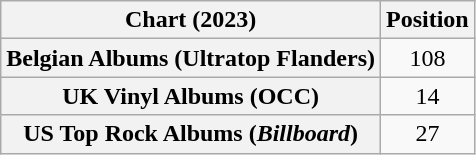<table class="wikitable sortable plainrowheaders" style="text-align:center">
<tr>
<th scope="col">Chart (2023)</th>
<th scope="col">Position</th>
</tr>
<tr>
<th scope="row">Belgian Albums (Ultratop Flanders)</th>
<td>108</td>
</tr>
<tr>
<th scope="row">UK Vinyl Albums (OCC)</th>
<td>14</td>
</tr>
<tr>
<th scope="row">US Top Rock Albums (<em>Billboard</em>)</th>
<td>27</td>
</tr>
</table>
